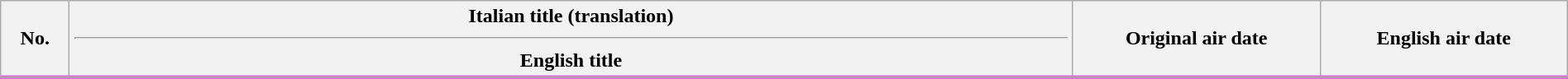<table class="wikitable" style="width:100%; margin:auto; background:#FFF;">
<tr style="border-bottom: 3px solid #DA70D6">
<th style="width:3em;">No.</th>
<th>Italian title (translation)<hr>English title</th>
<th style="width:12em;">Original air date</th>
<th style="width:12em;">English air date</th>
</tr>
<tr>
</tr>
</table>
